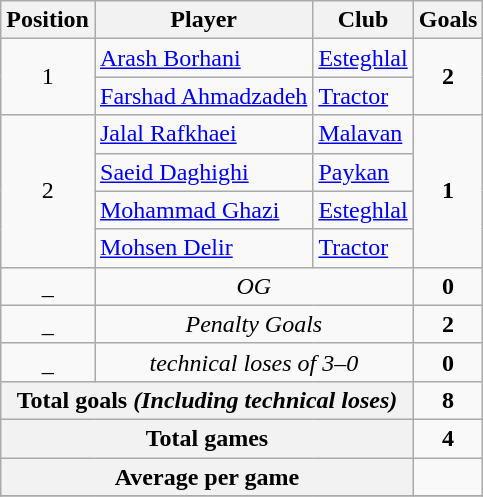<table class="wikitable">
<tr>
<th>Position</th>
<th>Player</th>
<th>Club</th>
<th>Goals</th>
</tr>
<tr align="left">
<td rowspan=2 align="center">1</td>
<td> <a href='#'>Arash Borhani</a></td>
<td> <a href='#'>Esteghlal</a></td>
<td rowspan=2 align="center"><strong>2</strong></td>
</tr>
<tr align="left">
<td> <a href='#'>Farshad Ahmadzadeh</a></td>
<td> <a href='#'>Tractor</a></td>
</tr>
<tr align="left">
<td rowspan=4 align="center">2</td>
<td> <a href='#'>Jalal Rafkhaei</a></td>
<td> <a href='#'>Malavan</a></td>
<td rowspan=4 align="center"><strong>1</strong></td>
</tr>
<tr align="left">
<td> <a href='#'>Saeid Daghighi</a></td>
<td> <a href='#'>Paykan</a></td>
</tr>
<tr align="left">
<td> <a href='#'>Mohammad Ghazi</a></td>
<td> <a href='#'>Esteghlal</a></td>
</tr>
<tr align="left">
<td> <a href='#'>Mohsen Delir</a></td>
<td> <a href='#'>Tractor</a></td>
</tr>
<tr align="center">
<td>_</td>
<td colspan=2><em>OG</em></td>
<td><strong>0</strong></td>
</tr>
<tr align="center">
<td>_</td>
<td colspan=2><em>Penalty Goals</em></td>
<td><strong>2</strong></td>
</tr>
<tr align="center">
<td>_</td>
<td colspan=2><em>technical loses of 3–0</em></td>
<td><strong>0</strong></td>
</tr>
<tr>
<th colspan=3 align=center>Total goals <em>(Including technical loses)</em></th>
<td align="center"><strong>8</strong></td>
</tr>
<tr>
<th colspan=3 align=center>Total games</th>
<td align=center><strong>4</strong></td>
</tr>
<tr>
<th colspan=3 align=center>Average per game</th>
<td align="center"><strong></strong></td>
</tr>
<tr>
</tr>
</table>
